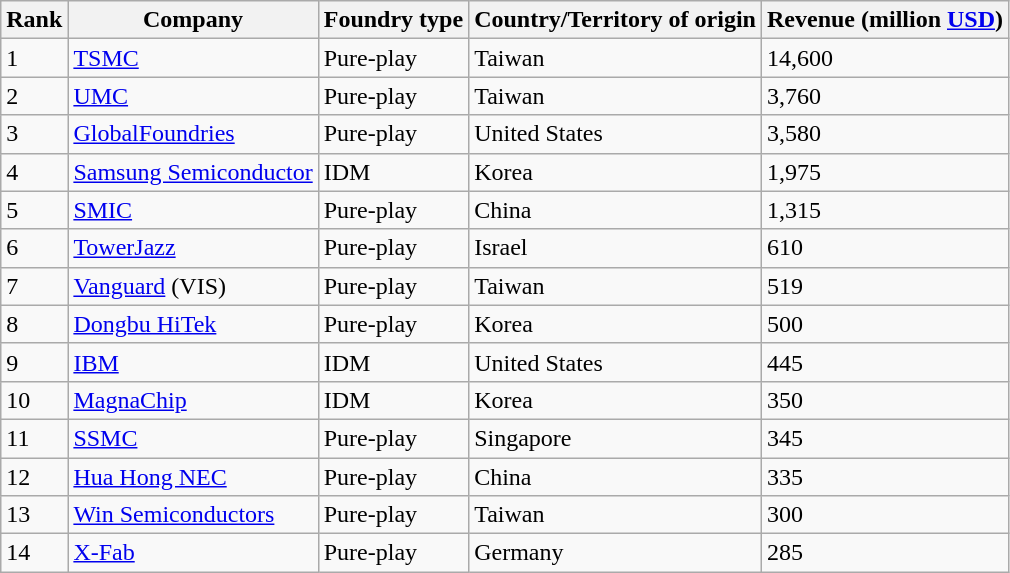<table class="wikitable">
<tr>
<th>Rank</th>
<th>Company</th>
<th>Foundry type</th>
<th>Country/Territory of origin</th>
<th>Revenue (million <a href='#'>USD</a>)</th>
</tr>
<tr>
<td>1</td>
<td><a href='#'>TSMC</a></td>
<td>Pure-play</td>
<td>Taiwan</td>
<td>14,600</td>
</tr>
<tr>
<td>2</td>
<td><a href='#'>UMC</a></td>
<td>Pure-play</td>
<td>Taiwan</td>
<td>3,760</td>
</tr>
<tr>
<td>3</td>
<td><a href='#'>GlobalFoundries</a></td>
<td>Pure-play</td>
<td>United States</td>
<td>3,580</td>
</tr>
<tr>
<td>4</td>
<td><a href='#'>Samsung Semiconductor</a></td>
<td>IDM</td>
<td>Korea</td>
<td>1,975</td>
</tr>
<tr>
<td>5</td>
<td><a href='#'>SMIC</a></td>
<td>Pure-play</td>
<td>China</td>
<td>1,315</td>
</tr>
<tr>
<td>6</td>
<td><a href='#'>TowerJazz</a></td>
<td>Pure-play</td>
<td>Israel</td>
<td>610</td>
</tr>
<tr>
<td>7</td>
<td><a href='#'>Vanguard</a> (VIS)</td>
<td>Pure-play</td>
<td>Taiwan</td>
<td>519</td>
</tr>
<tr>
<td>8</td>
<td><a href='#'>Dongbu HiTek</a></td>
<td>Pure-play</td>
<td>Korea</td>
<td>500</td>
</tr>
<tr>
<td>9</td>
<td><a href='#'>IBM</a></td>
<td>IDM</td>
<td>United States</td>
<td>445</td>
</tr>
<tr>
<td>10</td>
<td><a href='#'>MagnaChip</a></td>
<td>IDM</td>
<td>Korea</td>
<td>350</td>
</tr>
<tr>
<td>11</td>
<td><a href='#'>SSMC</a></td>
<td>Pure-play</td>
<td>Singapore</td>
<td>345</td>
</tr>
<tr>
<td>12</td>
<td><a href='#'>Hua Hong NEC</a></td>
<td>Pure-play</td>
<td>China</td>
<td>335</td>
</tr>
<tr>
<td>13</td>
<td><a href='#'>Win Semiconductors</a></td>
<td>Pure-play</td>
<td>Taiwan</td>
<td>300</td>
</tr>
<tr>
<td>14</td>
<td><a href='#'>X-Fab</a></td>
<td>Pure-play</td>
<td>Germany</td>
<td>285</td>
</tr>
</table>
